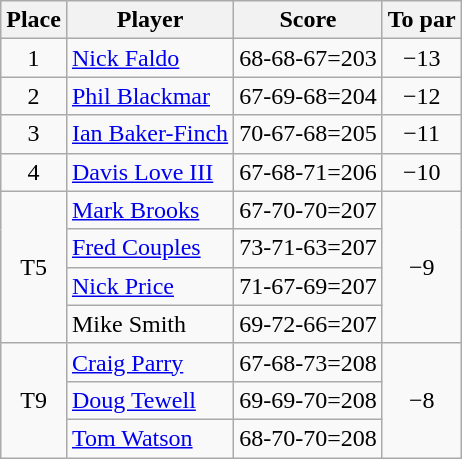<table class="wikitable">
<tr>
<th>Place</th>
<th>Player</th>
<th>Score</th>
<th>To par</th>
</tr>
<tr>
<td align=center>1</td>
<td> <a href='#'>Nick Faldo</a></td>
<td align=center>68-68-67=203</td>
<td align=center>−13</td>
</tr>
<tr>
<td align=center>2</td>
<td> <a href='#'>Phil Blackmar</a></td>
<td align=center>67-69-68=204</td>
<td align=center>−12</td>
</tr>
<tr>
<td align=center>3</td>
<td> <a href='#'>Ian Baker-Finch</a></td>
<td align=center>70-67-68=205</td>
<td align=center>−11</td>
</tr>
<tr>
<td align=center>4</td>
<td> <a href='#'>Davis Love III</a></td>
<td align=center>67-68-71=206</td>
<td align=center>−10</td>
</tr>
<tr>
<td rowspan=4 align=center>T5</td>
<td> <a href='#'>Mark Brooks</a></td>
<td align=center>67-70-70=207</td>
<td rowspan=4 align=center>−9</td>
</tr>
<tr>
<td> <a href='#'>Fred Couples</a></td>
<td align=center>73-71-63=207</td>
</tr>
<tr>
<td> <a href='#'>Nick Price</a></td>
<td align=center>71-67-69=207</td>
</tr>
<tr>
<td> Mike Smith</td>
<td align=center>69-72-66=207</td>
</tr>
<tr>
<td rowspan=3 align=center>T9</td>
<td> <a href='#'>Craig Parry</a></td>
<td align=center>67-68-73=208</td>
<td rowspan=3 align=center>−8</td>
</tr>
<tr>
<td> <a href='#'>Doug Tewell</a></td>
<td align=center>69-69-70=208</td>
</tr>
<tr>
<td> <a href='#'>Tom Watson</a></td>
<td align=center>68-70-70=208</td>
</tr>
</table>
